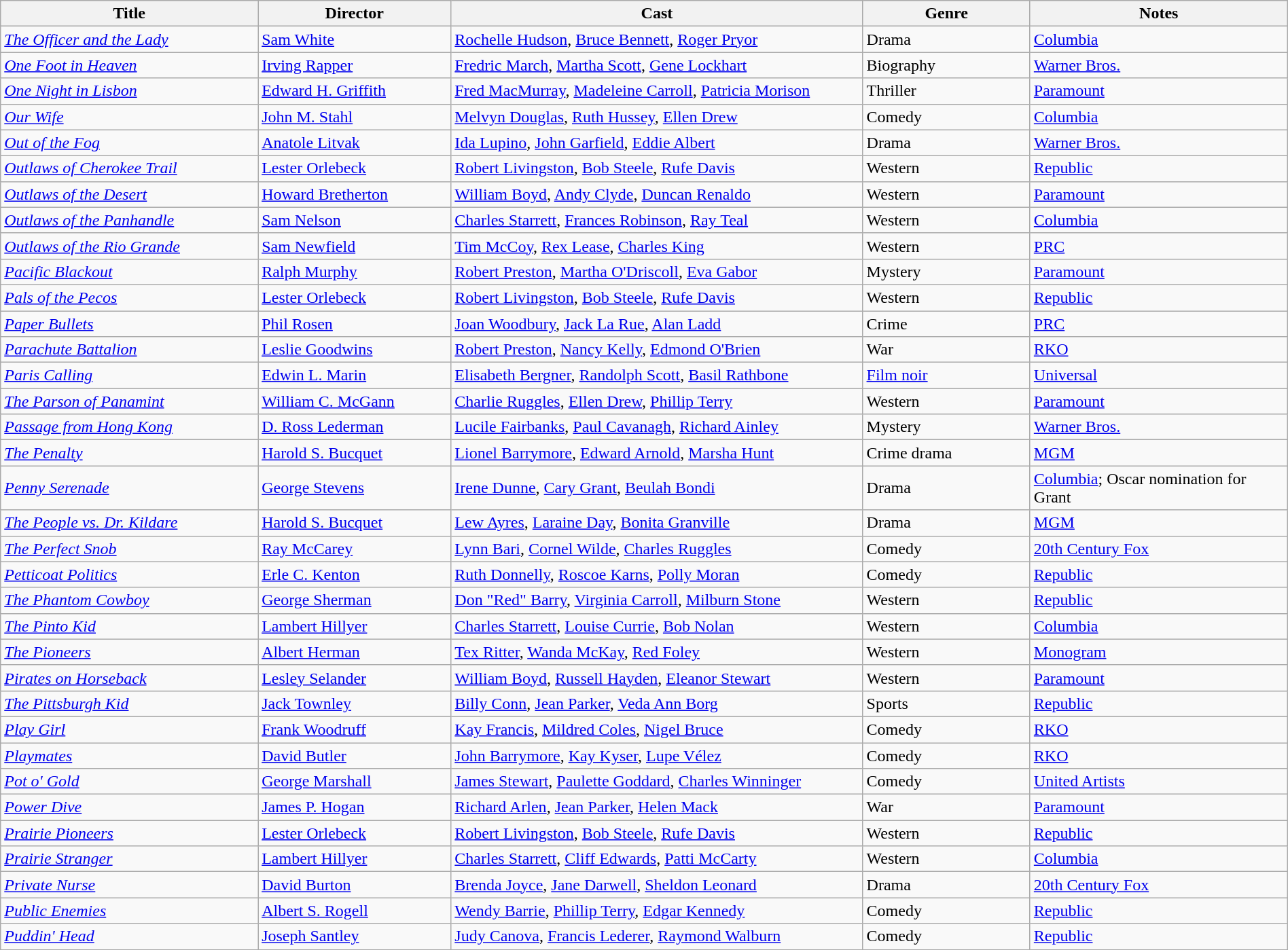<table class="wikitable" style="width:100%;">
<tr>
<th style="width:20%;">Title</th>
<th style="width:15%;">Director</th>
<th style="width:32%;">Cast</th>
<th style="width:13%;">Genre</th>
<th style="width:20%;">Notes</th>
</tr>
<tr>
<td><em><a href='#'>The Officer and the Lady</a></em></td>
<td><a href='#'>Sam White</a></td>
<td><a href='#'>Rochelle Hudson</a>, <a href='#'>Bruce Bennett</a>, <a href='#'>Roger Pryor</a></td>
<td>Drama</td>
<td><a href='#'>Columbia</a></td>
</tr>
<tr>
<td><em><a href='#'>One Foot in Heaven</a></em></td>
<td><a href='#'>Irving Rapper</a></td>
<td><a href='#'>Fredric March</a>, <a href='#'>Martha Scott</a>, <a href='#'>Gene Lockhart</a></td>
<td>Biography</td>
<td><a href='#'>Warner Bros.</a></td>
</tr>
<tr>
<td><em><a href='#'>One Night in Lisbon</a></em></td>
<td><a href='#'>Edward H. Griffith</a></td>
<td><a href='#'>Fred MacMurray</a>, <a href='#'>Madeleine Carroll</a>, <a href='#'>Patricia Morison</a></td>
<td>Thriller</td>
<td><a href='#'>Paramount</a></td>
</tr>
<tr>
<td><em><a href='#'>Our Wife</a></em></td>
<td><a href='#'>John M. Stahl</a></td>
<td><a href='#'>Melvyn Douglas</a>, <a href='#'>Ruth Hussey</a>, <a href='#'>Ellen Drew</a></td>
<td>Comedy</td>
<td><a href='#'>Columbia</a></td>
</tr>
<tr>
<td><em><a href='#'>Out of the Fog</a></em></td>
<td><a href='#'>Anatole Litvak</a></td>
<td><a href='#'>Ida Lupino</a>, <a href='#'>John Garfield</a>, <a href='#'>Eddie Albert</a></td>
<td>Drama</td>
<td><a href='#'>Warner Bros.</a></td>
</tr>
<tr>
<td><em><a href='#'>Outlaws of Cherokee Trail</a></em></td>
<td><a href='#'>Lester Orlebeck</a></td>
<td><a href='#'>Robert Livingston</a>, <a href='#'>Bob Steele</a>, <a href='#'>Rufe Davis</a></td>
<td>Western</td>
<td><a href='#'>Republic</a></td>
</tr>
<tr>
<td><em><a href='#'>Outlaws of the Desert</a></em></td>
<td><a href='#'>Howard Bretherton</a></td>
<td><a href='#'>William Boyd</a>, <a href='#'>Andy Clyde</a>, <a href='#'>Duncan Renaldo</a></td>
<td>Western</td>
<td><a href='#'>Paramount</a></td>
</tr>
<tr>
<td><em><a href='#'>Outlaws of the Panhandle</a></em></td>
<td><a href='#'>Sam Nelson</a></td>
<td><a href='#'>Charles Starrett</a>, <a href='#'>Frances Robinson</a>, <a href='#'>Ray Teal</a></td>
<td>Western</td>
<td><a href='#'>Columbia</a></td>
</tr>
<tr>
<td><em><a href='#'>Outlaws of the Rio Grande</a></em></td>
<td><a href='#'>Sam Newfield</a></td>
<td><a href='#'>Tim McCoy</a>, <a href='#'>Rex Lease</a>, <a href='#'>Charles King</a></td>
<td>Western</td>
<td><a href='#'>PRC</a></td>
</tr>
<tr>
<td><em><a href='#'>Pacific Blackout</a></em></td>
<td><a href='#'>Ralph Murphy</a></td>
<td><a href='#'>Robert Preston</a>, <a href='#'>Martha O'Driscoll</a>, <a href='#'>Eva Gabor</a></td>
<td>Mystery</td>
<td><a href='#'>Paramount</a></td>
</tr>
<tr>
<td><em><a href='#'>Pals of the Pecos</a></em></td>
<td><a href='#'>Lester Orlebeck</a></td>
<td><a href='#'>Robert Livingston</a>, <a href='#'>Bob Steele</a>, <a href='#'>Rufe Davis</a></td>
<td>Western</td>
<td><a href='#'>Republic</a></td>
</tr>
<tr>
<td><em><a href='#'>Paper Bullets</a></em></td>
<td><a href='#'>Phil Rosen</a></td>
<td><a href='#'>Joan Woodbury</a>, <a href='#'>Jack La Rue</a>, <a href='#'>Alan Ladd</a></td>
<td>Crime</td>
<td><a href='#'>PRC</a></td>
</tr>
<tr>
<td><em><a href='#'>Parachute Battalion</a></em></td>
<td><a href='#'>Leslie Goodwins</a></td>
<td><a href='#'>Robert Preston</a>, <a href='#'>Nancy Kelly</a>, <a href='#'>Edmond O'Brien</a></td>
<td>War</td>
<td><a href='#'>RKO</a></td>
</tr>
<tr>
<td><em><a href='#'>Paris Calling</a></em></td>
<td><a href='#'>Edwin L. Marin</a></td>
<td><a href='#'>Elisabeth Bergner</a>, <a href='#'>Randolph Scott</a>, <a href='#'>Basil Rathbone</a></td>
<td><a href='#'>Film noir</a></td>
<td><a href='#'>Universal</a></td>
</tr>
<tr>
<td><em><a href='#'>The Parson of Panamint</a></em></td>
<td><a href='#'>William C. McGann</a></td>
<td><a href='#'>Charlie Ruggles</a>, <a href='#'>Ellen Drew</a>, <a href='#'>Phillip Terry</a></td>
<td>Western</td>
<td><a href='#'>Paramount</a></td>
</tr>
<tr>
<td><em><a href='#'>Passage from Hong Kong</a></em></td>
<td><a href='#'>D. Ross Lederman</a></td>
<td><a href='#'>Lucile Fairbanks</a>, <a href='#'>Paul Cavanagh</a>, <a href='#'>Richard Ainley</a></td>
<td>Mystery</td>
<td><a href='#'>Warner Bros.</a></td>
</tr>
<tr>
<td><em><a href='#'>The Penalty</a></em></td>
<td><a href='#'>Harold S. Bucquet</a></td>
<td><a href='#'>Lionel Barrymore</a>, <a href='#'>Edward Arnold</a>, <a href='#'>Marsha Hunt</a></td>
<td>Crime drama</td>
<td><a href='#'>MGM</a></td>
</tr>
<tr>
<td><em><a href='#'>Penny Serenade</a></em></td>
<td><a href='#'>George Stevens</a></td>
<td><a href='#'>Irene Dunne</a>, <a href='#'>Cary Grant</a>, <a href='#'>Beulah Bondi</a></td>
<td>Drama</td>
<td><a href='#'>Columbia</a>; Oscar nomination for Grant</td>
</tr>
<tr>
<td><em><a href='#'>The People vs. Dr. Kildare</a></em></td>
<td><a href='#'>Harold S. Bucquet</a></td>
<td><a href='#'>Lew Ayres</a>, <a href='#'>Laraine Day</a>, <a href='#'>Bonita Granville</a></td>
<td>Drama</td>
<td><a href='#'>MGM</a></td>
</tr>
<tr>
<td><em><a href='#'>The Perfect Snob</a></em></td>
<td><a href='#'>Ray McCarey</a></td>
<td><a href='#'>Lynn Bari</a>, <a href='#'>Cornel Wilde</a>, <a href='#'>Charles Ruggles</a></td>
<td>Comedy</td>
<td><a href='#'>20th Century Fox</a></td>
</tr>
<tr>
<td><em><a href='#'>Petticoat Politics</a></em></td>
<td><a href='#'>Erle C. Kenton</a></td>
<td><a href='#'>Ruth Donnelly</a>, <a href='#'>Roscoe Karns</a>, <a href='#'>Polly Moran</a></td>
<td>Comedy</td>
<td><a href='#'>Republic</a></td>
</tr>
<tr>
<td><em><a href='#'>The Phantom Cowboy</a></em></td>
<td><a href='#'>George Sherman</a></td>
<td><a href='#'>Don "Red" Barry</a>, <a href='#'>Virginia Carroll</a>, <a href='#'>Milburn Stone</a></td>
<td>Western</td>
<td><a href='#'>Republic</a></td>
</tr>
<tr>
<td><em><a href='#'>The Pinto Kid</a></em></td>
<td><a href='#'>Lambert Hillyer</a></td>
<td><a href='#'>Charles Starrett</a>, <a href='#'>Louise Currie</a>, <a href='#'>Bob Nolan</a></td>
<td>Western</td>
<td><a href='#'>Columbia</a></td>
</tr>
<tr>
<td><em><a href='#'>The Pioneers</a></em></td>
<td><a href='#'>Albert Herman</a></td>
<td><a href='#'>Tex Ritter</a>, <a href='#'>Wanda McKay</a>, <a href='#'>Red Foley</a></td>
<td>Western</td>
<td><a href='#'>Monogram</a></td>
</tr>
<tr>
<td><em><a href='#'>Pirates on Horseback</a></em></td>
<td><a href='#'>Lesley Selander</a></td>
<td><a href='#'>William Boyd</a>, <a href='#'>Russell Hayden</a>, <a href='#'>Eleanor Stewart</a></td>
<td>Western</td>
<td><a href='#'>Paramount</a></td>
</tr>
<tr>
<td><em><a href='#'>The Pittsburgh Kid</a></em></td>
<td><a href='#'>Jack Townley</a></td>
<td><a href='#'>Billy Conn</a>, <a href='#'>Jean Parker</a>, <a href='#'>Veda Ann Borg</a></td>
<td>Sports</td>
<td><a href='#'>Republic</a></td>
</tr>
<tr>
<td><em><a href='#'>Play Girl</a></em></td>
<td><a href='#'>Frank Woodruff</a></td>
<td><a href='#'>Kay Francis</a>, <a href='#'>Mildred Coles</a>, <a href='#'>Nigel Bruce</a></td>
<td>Comedy</td>
<td><a href='#'>RKO</a></td>
</tr>
<tr>
<td><em><a href='#'>Playmates</a></em></td>
<td><a href='#'>David Butler</a></td>
<td><a href='#'>John Barrymore</a>, <a href='#'>Kay Kyser</a>, <a href='#'>Lupe Vélez</a></td>
<td>Comedy</td>
<td><a href='#'>RKO</a></td>
</tr>
<tr>
<td><em><a href='#'>Pot o' Gold</a></em></td>
<td><a href='#'>George Marshall</a></td>
<td><a href='#'>James Stewart</a>, <a href='#'>Paulette Goddard</a>, <a href='#'>Charles Winninger</a></td>
<td>Comedy</td>
<td><a href='#'>United Artists</a></td>
</tr>
<tr>
<td><em><a href='#'>Power Dive</a></em></td>
<td><a href='#'>James P. Hogan</a></td>
<td><a href='#'>Richard Arlen</a>, <a href='#'>Jean Parker</a>, <a href='#'>Helen Mack</a></td>
<td>War</td>
<td><a href='#'>Paramount</a></td>
</tr>
<tr>
<td><em><a href='#'>Prairie Pioneers</a></em></td>
<td><a href='#'>Lester Orlebeck</a></td>
<td><a href='#'>Robert Livingston</a>, <a href='#'>Bob Steele</a>, <a href='#'>Rufe Davis</a></td>
<td>Western</td>
<td><a href='#'>Republic</a></td>
</tr>
<tr>
<td><em><a href='#'>Prairie Stranger</a></em></td>
<td><a href='#'>Lambert Hillyer</a></td>
<td><a href='#'>Charles Starrett</a>, <a href='#'>Cliff Edwards</a>, <a href='#'>Patti McCarty</a></td>
<td>Western</td>
<td><a href='#'>Columbia</a></td>
</tr>
<tr>
<td><em><a href='#'>Private Nurse</a></em></td>
<td><a href='#'>David Burton</a></td>
<td><a href='#'>Brenda Joyce</a>, <a href='#'>Jane Darwell</a>, <a href='#'>Sheldon Leonard</a></td>
<td>Drama</td>
<td><a href='#'>20th Century Fox</a></td>
</tr>
<tr>
<td><em><a href='#'>Public Enemies</a></em></td>
<td><a href='#'>Albert S. Rogell</a></td>
<td><a href='#'>Wendy Barrie</a>, <a href='#'>Phillip Terry</a>, <a href='#'>Edgar Kennedy</a></td>
<td>Comedy</td>
<td><a href='#'>Republic</a></td>
</tr>
<tr>
<td><em><a href='#'>Puddin' Head</a></em></td>
<td><a href='#'>Joseph Santley</a></td>
<td><a href='#'>Judy Canova</a>, <a href='#'>Francis Lederer</a>, <a href='#'>Raymond Walburn</a></td>
<td>Comedy</td>
<td><a href='#'>Republic</a></td>
</tr>
<tr>
</tr>
</table>
